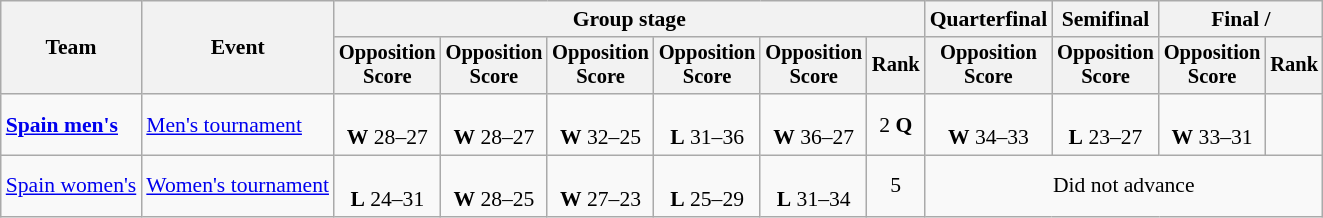<table class="wikitable" style="font-size:90%">
<tr>
<th rowspan=2>Team</th>
<th rowspan=2>Event</th>
<th colspan=6>Group stage</th>
<th>Quarterfinal</th>
<th>Semifinal</th>
<th colspan=2>Final / </th>
</tr>
<tr style="font-size:95%">
<th>Opposition<br>Score</th>
<th>Opposition<br>Score</th>
<th>Opposition<br>Score</th>
<th>Opposition<br>Score</th>
<th>Opposition<br>Score</th>
<th>Rank</th>
<th>Opposition<br>Score</th>
<th>Opposition<br>Score</th>
<th>Opposition<br>Score</th>
<th>Rank</th>
</tr>
<tr align=center>
<td align=left><strong><a href='#'>Spain men's</a></strong></td>
<td align=left><a href='#'>Men's tournament</a></td>
<td><br><strong>W</strong> 28–27</td>
<td><br><strong>W</strong> 28–27</td>
<td><br><strong>W</strong> 32–25</td>
<td><br><strong>L</strong> 31–36</td>
<td><br><strong>W</strong> 36–27</td>
<td>2 <strong>Q</strong></td>
<td><br><strong>W</strong> 34–33</td>
<td><br><strong>L</strong> 23–27</td>
<td><br><strong>W</strong> 33–31</td>
<td></td>
</tr>
<tr align=center>
<td align=left><a href='#'>Spain women's</a></td>
<td align=left><a href='#'>Women's tournament</a></td>
<td><br><strong>L</strong> 24–31</td>
<td><br><strong>W</strong> 28–25</td>
<td><br><strong>W</strong> 27–23</td>
<td><br><strong>L</strong> 25–29</td>
<td><br><strong>L</strong> 31–34</td>
<td>5</td>
<td colspan=4>Did not advance</td>
</tr>
</table>
